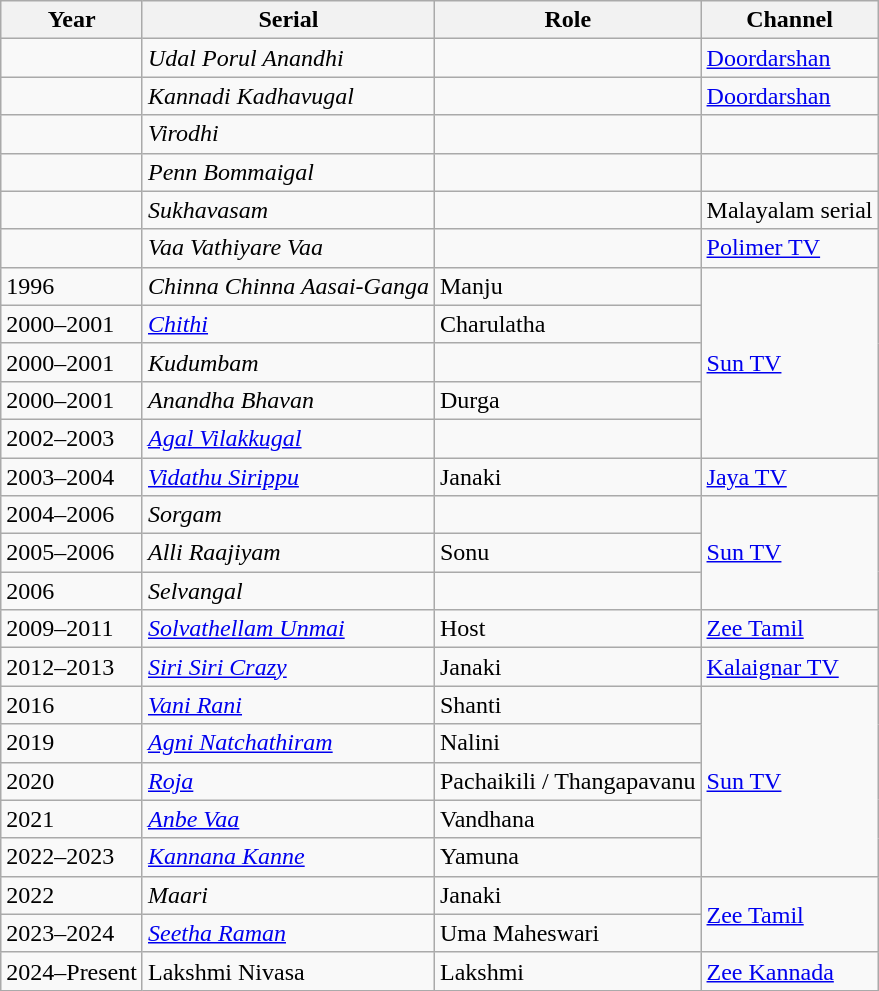<table class="wikitable sortable">
<tr>
<th>Year</th>
<th>Serial</th>
<th>Role</th>
<th>Channel</th>
</tr>
<tr>
<td></td>
<td><em>Udal Porul Anandhi</em></td>
<td></td>
<td><a href='#'>Doordarshan</a></td>
</tr>
<tr>
<td></td>
<td><em>Kannadi Kadhavugal</em></td>
<td></td>
<td><a href='#'>Doordarshan</a></td>
</tr>
<tr>
<td></td>
<td><em>Virodhi</em></td>
<td></td>
<td></td>
</tr>
<tr>
<td></td>
<td><em>Penn Bommaigal</em></td>
<td></td>
<td></td>
</tr>
<tr>
<td></td>
<td><em>Sukhavasam</em></td>
<td></td>
<td>Malayalam serial</td>
</tr>
<tr>
<td></td>
<td><em>Vaa Vathiyare Vaa</em></td>
<td></td>
<td><a href='#'>Polimer TV</a></td>
</tr>
<tr>
<td>1996</td>
<td><em>Chinna Chinna Aasai-Ganga</em></td>
<td>Manju</td>
<td rowspan=5><a href='#'>Sun TV</a></td>
</tr>
<tr>
<td>2000–2001</td>
<td><a href='#'><em>Chithi</em></a></td>
<td>Charulatha</td>
</tr>
<tr>
<td>2000–2001</td>
<td><em>Kudumbam</em></td>
<td></td>
</tr>
<tr>
<td>2000–2001</td>
<td><em>Anandha Bhavan</em></td>
<td>Durga</td>
</tr>
<tr>
<td>2002–2003</td>
<td><em><a href='#'>Agal Vilakkugal</a></em></td>
<td></td>
</tr>
<tr>
<td>2003–2004</td>
<td><em><a href='#'>Vidathu Sirippu</a></em></td>
<td>Janaki</td>
<td><a href='#'>Jaya TV</a></td>
</tr>
<tr>
<td>2004–2006</td>
<td><em>Sorgam</em></td>
<td></td>
<td rowspan=3><a href='#'>Sun TV</a></td>
</tr>
<tr>
<td>2005–2006</td>
<td><em>Alli Raajiyam</em></td>
<td>Sonu</td>
</tr>
<tr>
<td>2006</td>
<td><em>Selvangal</em></td>
<td></td>
</tr>
<tr>
<td>2009–2011</td>
<td><a href='#'><em>Solvathellam Unmai</em></a></td>
<td>Host</td>
<td><a href='#'>Zee Tamil</a></td>
</tr>
<tr>
<td>2012–2013</td>
<td><em><a href='#'>Siri Siri Crazy</a></em></td>
<td>Janaki</td>
<td><a href='#'>Kalaignar TV</a></td>
</tr>
<tr>
<td>2016</td>
<td><a href='#'><em>Vani Rani</em></a></td>
<td>Shanti</td>
<td rowspan=5><a href='#'>Sun TV</a></td>
</tr>
<tr>
<td>2019</td>
<td><a href='#'><em>Agni Natchathiram</em></a></td>
<td>Nalini</td>
</tr>
<tr>
<td>2020</td>
<td><a href='#'><em>Roja</em></a></td>
<td>Pachaikili / Thangapavanu</td>
</tr>
<tr>
<td>2021</td>
<td><a href='#'><em>Anbe Vaa</em></a></td>
<td>Vandhana</td>
</tr>
<tr>
<td>2022–2023</td>
<td><em><a href='#'>Kannana Kanne</a></em></td>
<td>Yamuna</td>
</tr>
<tr>
<td>2022</td>
<td><em>Maari</em></td>
<td>Janaki</td>
<td rowspan=2><a href='#'>Zee Tamil</a></td>
</tr>
<tr>
<td>2023–2024</td>
<td><em><a href='#'>Seetha Raman</a></em></td>
<td>Uma Maheswari</td>
</tr>
<tr>
<td>2024–Present</td>
<td>Lakshmi Nivasa</td>
<td>Lakshmi</td>
<td><a href='#'>Zee Kannada</a></td>
</tr>
</table>
